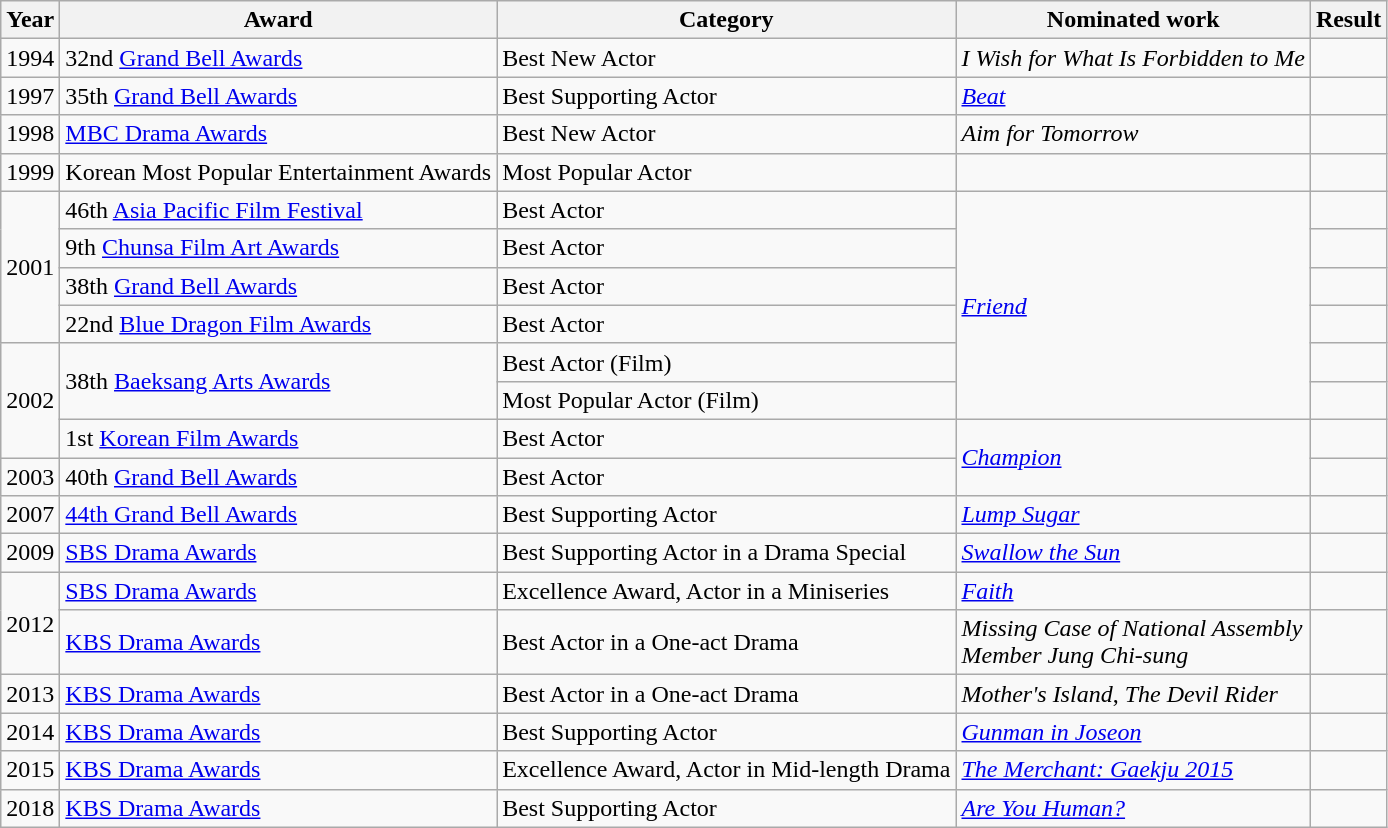<table class="wikitable sortable">
<tr>
<th>Year</th>
<th>Award</th>
<th>Category</th>
<th>Nominated work</th>
<th>Result</th>
</tr>
<tr>
<td>1994</td>
<td>32nd <a href='#'>Grand Bell Awards</a></td>
<td>Best New Actor</td>
<td><em>I Wish for What Is Forbidden to Me</em></td>
<td></td>
</tr>
<tr>
<td>1997</td>
<td>35th <a href='#'>Grand Bell Awards</a></td>
<td>Best Supporting Actor</td>
<td><em><a href='#'>Beat</a></em></td>
<td></td>
</tr>
<tr>
<td>1998</td>
<td><a href='#'>MBC Drama Awards</a></td>
<td>Best New Actor</td>
<td><em>Aim for Tomorrow</em></td>
<td></td>
</tr>
<tr>
<td>1999</td>
<td>Korean Most Popular Entertainment Awards</td>
<td>Most Popular Actor</td>
<td></td>
<td></td>
</tr>
<tr>
<td rowspan=4>2001</td>
<td>46th <a href='#'>Asia Pacific Film Festival</a></td>
<td>Best Actor</td>
<td rowspan=6><em><a href='#'>Friend</a></em></td>
<td></td>
</tr>
<tr>
<td>9th <a href='#'>Chunsa Film Art Awards</a></td>
<td>Best Actor</td>
<td></td>
</tr>
<tr>
<td>38th <a href='#'>Grand Bell Awards</a></td>
<td>Best Actor</td>
<td></td>
</tr>
<tr>
<td>22nd <a href='#'>Blue Dragon Film Awards</a></td>
<td>Best Actor</td>
<td></td>
</tr>
<tr>
<td rowspan=3>2002</td>
<td rowspan=2>38th <a href='#'>Baeksang Arts Awards</a></td>
<td>Best Actor (Film)</td>
<td></td>
</tr>
<tr>
<td>Most Popular Actor (Film)</td>
<td></td>
</tr>
<tr>
<td>1st <a href='#'>Korean Film Awards</a></td>
<td>Best Actor</td>
<td rowspan=2><em><a href='#'>Champion</a></em></td>
<td></td>
</tr>
<tr>
<td>2003</td>
<td>40th <a href='#'>Grand Bell Awards</a></td>
<td>Best Actor</td>
<td></td>
</tr>
<tr>
<td>2007</td>
<td><a href='#'>44th Grand Bell Awards</a></td>
<td>Best Supporting Actor</td>
<td><em><a href='#'>Lump Sugar</a></em></td>
<td></td>
</tr>
<tr>
<td>2009</td>
<td><a href='#'>SBS Drama Awards</a></td>
<td>Best Supporting Actor in a Drama Special</td>
<td><em><a href='#'>Swallow the Sun</a></em></td>
<td></td>
</tr>
<tr>
<td rowspan=2>2012</td>
<td><a href='#'>SBS Drama Awards</a></td>
<td>Excellence Award, Actor in a Miniseries</td>
<td><em><a href='#'>Faith</a></em></td>
<td></td>
</tr>
<tr>
<td><a href='#'>KBS Drama Awards</a></td>
<td>Best Actor in a One-act Drama</td>
<td><em>Missing Case of National Assembly <br> Member Jung Chi-sung</em></td>
<td></td>
</tr>
<tr>
<td>2013</td>
<td><a href='#'>KBS Drama Awards</a></td>
<td>Best Actor in a One-act Drama</td>
<td><em>Mother's Island</em>, <em>The Devil Rider</em></td>
<td></td>
</tr>
<tr>
<td>2014</td>
<td><a href='#'>KBS Drama Awards</a></td>
<td>Best Supporting Actor</td>
<td><em><a href='#'>Gunman in Joseon</a></em></td>
<td></td>
</tr>
<tr>
<td>2015</td>
<td><a href='#'>KBS Drama Awards</a></td>
<td>Excellence Award, Actor in Mid-length Drama</td>
<td><em><a href='#'>The Merchant: Gaekju 2015</a></em></td>
<td></td>
</tr>
<tr>
<td>2018</td>
<td><a href='#'>KBS Drama Awards</a></td>
<td>Best Supporting Actor</td>
<td><em><a href='#'>Are You Human?</a></em></td>
<td></td>
</tr>
</table>
